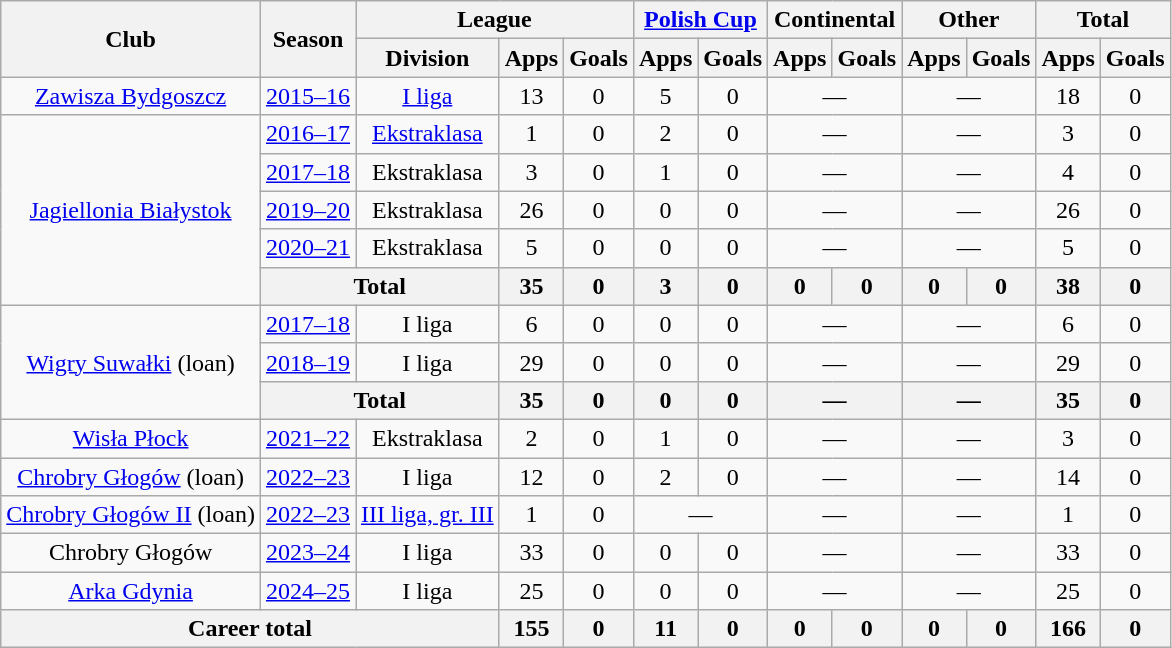<table class="wikitable" style="text-align: center;">
<tr>
<th rowspan=2>Club</th>
<th rowspan=2>Season</th>
<th colspan=3>League</th>
<th colspan=2><a href='#'>Polish Cup</a></th>
<th colspan=2>Continental</th>
<th colspan=2>Other</th>
<th colspan=2>Total</th>
</tr>
<tr>
<th>Division</th>
<th>Apps</th>
<th>Goals</th>
<th>Apps</th>
<th>Goals</th>
<th>Apps</th>
<th>Goals</th>
<th>Apps</th>
<th>Goals</th>
<th>Apps</th>
<th>Goals</th>
</tr>
<tr>
<td><a href='#'>Zawisza Bydgoszcz</a></td>
<td><a href='#'>2015–16</a></td>
<td><a href='#'>I liga</a></td>
<td>13</td>
<td>0</td>
<td>5</td>
<td>0</td>
<td colspan="2">—</td>
<td colspan="2">—</td>
<td>18</td>
<td>0</td>
</tr>
<tr>
<td rowspan=5><a href='#'>Jagiellonia Białystok</a></td>
<td><a href='#'>2016–17</a></td>
<td><a href='#'>Ekstraklasa</a></td>
<td>1</td>
<td>0</td>
<td>2</td>
<td>0</td>
<td colspan="2">—</td>
<td colspan="2">—</td>
<td>3</td>
<td>0</td>
</tr>
<tr>
<td><a href='#'>2017–18</a></td>
<td>Ekstraklasa</td>
<td>3</td>
<td>0</td>
<td>1</td>
<td>0</td>
<td colspan="2">—</td>
<td colspan="2">—</td>
<td>4</td>
<td>0</td>
</tr>
<tr>
<td><a href='#'>2019–20</a></td>
<td>Ekstraklasa</td>
<td>26</td>
<td>0</td>
<td>0</td>
<td>0</td>
<td colspan="2">—</td>
<td colspan="2">—</td>
<td>26</td>
<td>0</td>
</tr>
<tr>
<td><a href='#'>2020–21</a></td>
<td>Ekstraklasa</td>
<td>5</td>
<td>0</td>
<td>0</td>
<td>0</td>
<td colspan="2">—</td>
<td colspan="2">—</td>
<td>5</td>
<td>0</td>
</tr>
<tr>
<th colspan="2">Total</th>
<th>35</th>
<th>0</th>
<th>3</th>
<th>0</th>
<th>0</th>
<th>0</th>
<th>0</th>
<th>0</th>
<th>38</th>
<th>0</th>
</tr>
<tr>
<td rowspan=3><a href='#'>Wigry Suwałki</a> (loan)</td>
<td><a href='#'>2017–18</a></td>
<td>I liga</td>
<td>6</td>
<td>0</td>
<td>0</td>
<td>0</td>
<td colspan="2">—</td>
<td colspan="2">—</td>
<td>6</td>
<td>0</td>
</tr>
<tr>
<td><a href='#'>2018–19</a></td>
<td>I liga</td>
<td>29</td>
<td>0</td>
<td>0</td>
<td>0</td>
<td colspan="2">—</td>
<td colspan="2">—</td>
<td>29</td>
<td>0</td>
</tr>
<tr>
<th colspan="2">Total</th>
<th>35</th>
<th>0</th>
<th>0</th>
<th>0</th>
<th colspan="2">—</th>
<th colspan="2">—</th>
<th>35</th>
<th>0</th>
</tr>
<tr>
<td><a href='#'>Wisła Płock</a></td>
<td><a href='#'>2021–22</a></td>
<td>Ekstraklasa</td>
<td>2</td>
<td>0</td>
<td>1</td>
<td>0</td>
<td colspan="2">—</td>
<td colspan="2">—</td>
<td>3</td>
<td>0</td>
</tr>
<tr>
<td><a href='#'>Chrobry Głogów</a> (loan)</td>
<td><a href='#'>2022–23</a></td>
<td>I liga</td>
<td>12</td>
<td>0</td>
<td>2</td>
<td>0</td>
<td colspan="2">—</td>
<td colspan="2">—</td>
<td>14</td>
<td>0</td>
</tr>
<tr>
<td><a href='#'>Chrobry Głogów II</a> (loan)</td>
<td><a href='#'>2022–23</a></td>
<td><a href='#'>III liga, gr. III</a></td>
<td>1</td>
<td>0</td>
<td colspan="2">—</td>
<td colspan="2">—</td>
<td colspan="2">—</td>
<td>1</td>
<td>0</td>
</tr>
<tr>
<td>Chrobry Głogów</td>
<td><a href='#'>2023–24</a></td>
<td>I liga</td>
<td>33</td>
<td>0</td>
<td>0</td>
<td>0</td>
<td colspan="2">—</td>
<td colspan="2">—</td>
<td>33</td>
<td>0</td>
</tr>
<tr>
<td><a href='#'>Arka Gdynia</a></td>
<td><a href='#'>2024–25</a></td>
<td>I liga</td>
<td>25</td>
<td>0</td>
<td>0</td>
<td>0</td>
<td colspan="2">—</td>
<td colspan="2">—</td>
<td>25</td>
<td>0</td>
</tr>
<tr>
<th colspan="3">Career total</th>
<th>155</th>
<th>0</th>
<th>11</th>
<th>0</th>
<th>0</th>
<th>0</th>
<th>0</th>
<th>0</th>
<th>166</th>
<th>0</th>
</tr>
</table>
